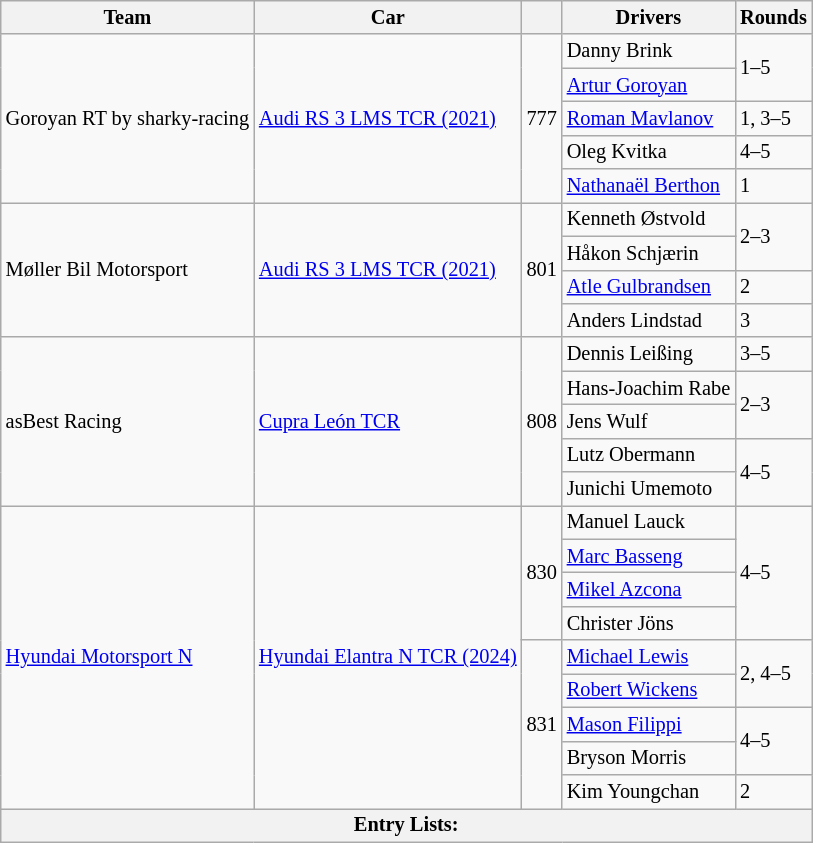<table class="wikitable" style="font-size: 85%;">
<tr>
<th>Team</th>
<th>Car</th>
<th></th>
<th>Drivers</th>
<th>Rounds</th>
</tr>
<tr>
<td rowspan="5"> Goroyan RT by sharky-racing</td>
<td rowspan="5"><a href='#'>Audi RS 3 LMS TCR (2021)</a></td>
<td rowspan="5" align="center">777</td>
<td> Danny Brink</td>
<td rowspan="2">1–5</td>
</tr>
<tr>
<td> <a href='#'>Artur Goroyan</a></td>
</tr>
<tr>
<td> <a href='#'>Roman Mavlanov</a></td>
<td>1, 3–5</td>
</tr>
<tr>
<td> Oleg Kvitka</td>
<td>4–5</td>
</tr>
<tr>
<td> <a href='#'>Nathanaël Berthon</a></td>
<td>1</td>
</tr>
<tr>
<td rowspan="4"> Møller Bil Motorsport</td>
<td rowspan="4"><a href='#'>Audi RS 3 LMS TCR (2021)</a></td>
<td rowspan="4" align="center">801</td>
<td> Kenneth Østvold</td>
<td rowspan="2">2–3</td>
</tr>
<tr>
<td> Håkon Schjærin</td>
</tr>
<tr>
<td> <a href='#'>Atle Gulbrandsen</a></td>
<td>2</td>
</tr>
<tr>
<td> Anders Lindstad</td>
<td>3</td>
</tr>
<tr>
<td rowspan="5"> asBest Racing</td>
<td rowspan="5"><a href='#'>Cupra León TCR</a></td>
<td rowspan="5" align="center">808</td>
<td> Dennis Leißing</td>
<td>3–5</td>
</tr>
<tr>
<td> Hans-Joachim Rabe</td>
<td rowspan="2">2–3</td>
</tr>
<tr>
<td> Jens Wulf</td>
</tr>
<tr>
<td> Lutz Obermann</td>
<td rowspan="2">4–5</td>
</tr>
<tr>
<td> Junichi Umemoto</td>
</tr>
<tr>
<td rowspan="9"> <a href='#'>Hyundai Motorsport N</a></td>
<td rowspan="9"><a href='#'>Hyundai Elantra N TCR (2024)</a></td>
<td rowspan="4" align="center">830</td>
<td> Manuel Lauck</td>
<td rowspan="4">4–5</td>
</tr>
<tr>
<td> <a href='#'>Marc Basseng</a></td>
</tr>
<tr>
<td> <a href='#'>Mikel Azcona</a></td>
</tr>
<tr>
<td> Christer Jöns</td>
</tr>
<tr>
<td rowspan="5" align="center">831</td>
<td> <a href='#'>Michael Lewis</a></td>
<td rowspan="2">2, 4–5</td>
</tr>
<tr>
<td> <a href='#'>Robert Wickens</a></td>
</tr>
<tr>
<td> <a href='#'>Mason Filippi</a></td>
<td rowspan="2">4–5</td>
</tr>
<tr>
<td> Bryson Morris</td>
</tr>
<tr>
<td> Kim Youngchan</td>
<td>2</td>
</tr>
<tr>
<th colspan=5>Entry Lists:</th>
</tr>
</table>
